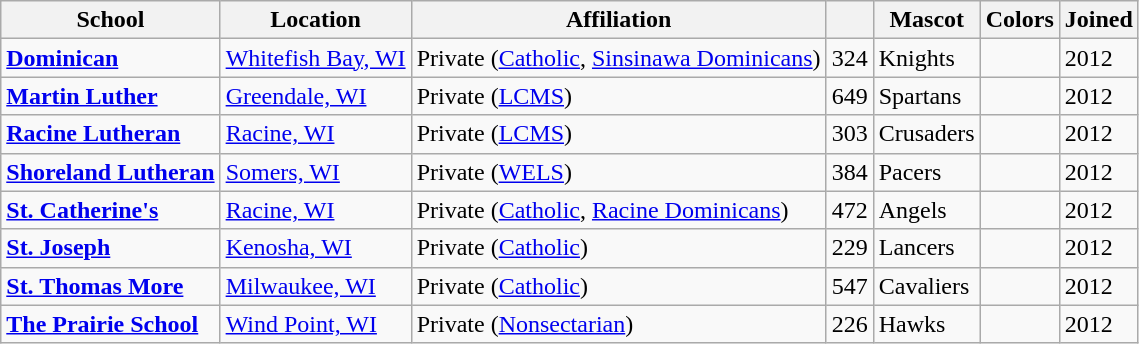<table class="wikitable sortable">
<tr>
<th>School</th>
<th>Location</th>
<th>Affiliation</th>
<th></th>
<th>Mascot</th>
<th>Colors</th>
<th>Joined</th>
</tr>
<tr>
<td><a href='#'><strong>Dominican</strong></a></td>
<td><a href='#'>Whitefish Bay, WI</a></td>
<td>Private (<a href='#'>Catholic</a>, <a href='#'>Sinsinawa Dominicans</a>)</td>
<td>324</td>
<td>Knights</td>
<td> </td>
<td>2012</td>
</tr>
<tr>
<td><a href='#'><strong>Martin Luther</strong></a></td>
<td><a href='#'>Greendale, WI</a></td>
<td>Private (<a href='#'>LCMS</a>)</td>
<td>649</td>
<td>Spartans</td>
<td> </td>
<td>2012</td>
</tr>
<tr>
<td><a href='#'><strong>Racine Lutheran</strong></a></td>
<td><a href='#'>Racine, WI</a></td>
<td>Private (<a href='#'>LCMS</a>)</td>
<td>303</td>
<td>Crusaders</td>
<td> </td>
<td>2012</td>
</tr>
<tr>
<td><a href='#'><strong>Shoreland Lutheran</strong></a></td>
<td><a href='#'>Somers, WI</a></td>
<td>Private (<a href='#'>WELS</a>)</td>
<td>384</td>
<td>Pacers</td>
<td> </td>
<td>2012</td>
</tr>
<tr>
<td><a href='#'><strong>St. Catherine's</strong></a></td>
<td><a href='#'>Racine, WI</a></td>
<td>Private (<a href='#'>Catholic</a>, <a href='#'>Racine Dominicans</a>)</td>
<td>472</td>
<td>Angels</td>
<td>  </td>
<td>2012</td>
</tr>
<tr>
<td><a href='#'><strong>St. Joseph</strong></a></td>
<td><a href='#'>Kenosha, WI</a></td>
<td>Private (<a href='#'>Catholic</a>)</td>
<td>229</td>
<td>Lancers</td>
<td> </td>
<td>2012</td>
</tr>
<tr>
<td><a href='#'><strong>St. Thomas More</strong></a></td>
<td><a href='#'>Milwaukee, WI</a></td>
<td>Private (<a href='#'>Catholic</a>)</td>
<td>547</td>
<td>Cavaliers</td>
<td> </td>
<td>2012</td>
</tr>
<tr>
<td><a href='#'><strong>The Prairie School</strong></a></td>
<td><a href='#'>Wind Point, WI</a></td>
<td>Private (<a href='#'>Nonsectarian</a>)</td>
<td>226</td>
<td>Hawks</td>
<td> </td>
<td>2012</td>
</tr>
</table>
